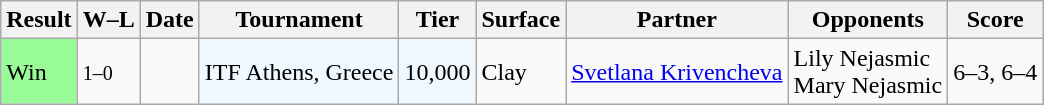<table class="sortable wikitable">
<tr>
<th>Result</th>
<th class="unsortable">W–L</th>
<th>Date</th>
<th>Tournament</th>
<th>Tier</th>
<th>Surface</th>
<th>Partner</th>
<th>Opponents</th>
<th class="unsortable">Score</th>
</tr>
<tr>
<td style="background:#98fb98;">Win</td>
<td><small>1–0</small></td>
<td></td>
<td style="background:#f0f8ff;">ITF Athens, Greece</td>
<td style="background:#f0f8ff;">10,000</td>
<td>Clay</td>
<td> <a href='#'>Svetlana Krivencheva</a></td>
<td> Lily Nejasmic <br>  Mary Nejasmic</td>
<td>6–3, 6–4</td>
</tr>
</table>
